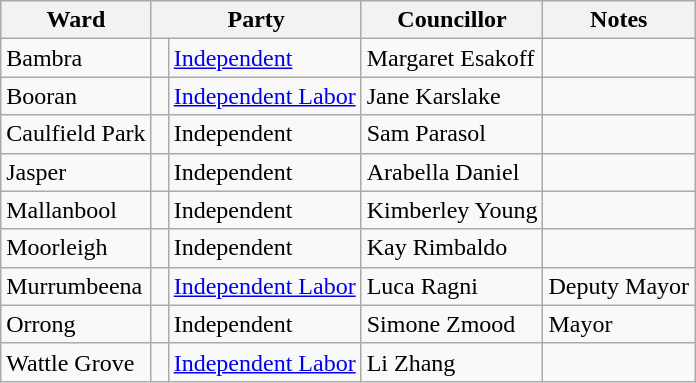<table class="wikitable">
<tr>
<th>Ward</th>
<th colspan=3>Party</th>
<th>Councillor</th>
<th>Notes</th>
</tr>
<tr>
<td>Bambra</td>
<td colspan=2 > </td>
<td><a href='#'>Independent</a></td>
<td>Margaret Esakoff</td>
<td></td>
</tr>
<tr>
<td>Booran</td>
<td colspan=2 > </td>
<td><a href='#'>Independent Labor</a></td>
<td>Jane Karslake</td>
<td></td>
</tr>
<tr>
<td>Caulfield Park</td>
<td colspan=2 > </td>
<td>Independent</td>
<td>Sam Parasol</td>
<td></td>
</tr>
<tr>
<td>Jasper</td>
<td colspan=2 > </td>
<td>Independent</td>
<td>Arabella Daniel</td>
<td></td>
</tr>
<tr>
<td>Mallanbool</td>
<td colspan="2" > </td>
<td>Independent</td>
<td>Kimberley Young</td>
<td></td>
</tr>
<tr>
<td>Moorleigh</td>
<td colspan=2 > </td>
<td>Independent</td>
<td>Kay Rimbaldo</td>
<td></td>
</tr>
<tr>
<td>Murrumbeena</td>
<td colspan=2 > </td>
<td><a href='#'>Independent Labor</a></td>
<td>Luca Ragni</td>
<td>Deputy Mayor</td>
</tr>
<tr>
<td>Orrong</td>
<td colspan=2 > </td>
<td>Independent</td>
<td>Simone Zmood</td>
<td>Mayor</td>
</tr>
<tr>
<td>Wattle Grove</td>
<td colspan=2 > </td>
<td><a href='#'>Independent Labor</a></td>
<td>Li Zhang</td>
<td></td>
</tr>
</table>
